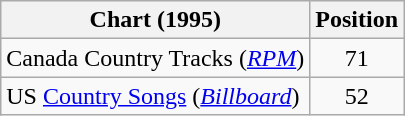<table class="wikitable sortable">
<tr>
<th scope="col">Chart (1995)</th>
<th scope="col">Position</th>
</tr>
<tr>
<td>Canada Country Tracks (<em><a href='#'>RPM</a></em>)</td>
<td align="center">71</td>
</tr>
<tr>
<td>US <a href='#'>Country Songs</a> (<em><a href='#'>Billboard</a></em>)</td>
<td align="center">52</td>
</tr>
</table>
